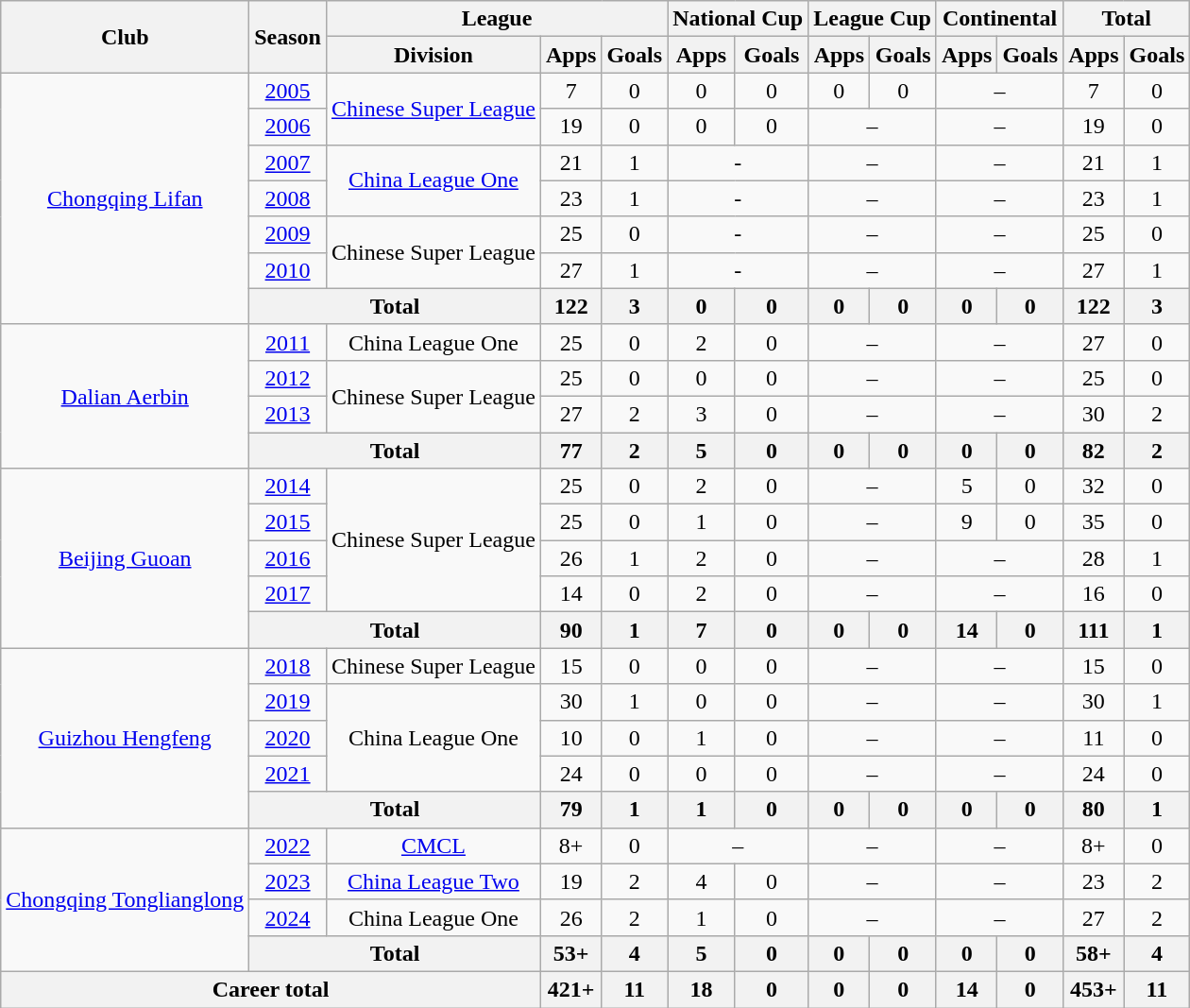<table class="wikitable" style="text-align: center">
<tr>
<th rowspan="2">Club</th>
<th rowspan="2">Season</th>
<th colspan="3">League</th>
<th colspan="2">National Cup</th>
<th colspan="2">League Cup</th>
<th colspan="2">Continental</th>
<th colspan="2">Total</th>
</tr>
<tr>
<th>Division</th>
<th>Apps</th>
<th>Goals</th>
<th>Apps</th>
<th>Goals</th>
<th>Apps</th>
<th>Goals</th>
<th>Apps</th>
<th>Goals</th>
<th>Apps</th>
<th>Goals</th>
</tr>
<tr>
<td rowspan=7><a href='#'>Chongqing Lifan</a></td>
<td><a href='#'>2005</a></td>
<td rowspan="2"><a href='#'>Chinese Super League</a></td>
<td>7</td>
<td>0</td>
<td>0</td>
<td>0</td>
<td>0</td>
<td>0</td>
<td colspan="2">–</td>
<td>7</td>
<td>0</td>
</tr>
<tr>
<td><a href='#'>2006</a></td>
<td>19</td>
<td>0</td>
<td>0</td>
<td>0</td>
<td colspan="2">–</td>
<td colspan="2">–</td>
<td>19</td>
<td>0</td>
</tr>
<tr>
<td><a href='#'>2007</a></td>
<td rowspan="2"><a href='#'>China League One</a></td>
<td>21</td>
<td>1</td>
<td colspan="2">-</td>
<td colspan="2">–</td>
<td colspan="2">–</td>
<td>21</td>
<td>1</td>
</tr>
<tr>
<td><a href='#'>2008</a></td>
<td>23</td>
<td>1</td>
<td colspan="2">-</td>
<td colspan="2">–</td>
<td colspan="2">–</td>
<td>23</td>
<td>1</td>
</tr>
<tr>
<td><a href='#'>2009</a></td>
<td rowspan="2">Chinese Super League</td>
<td>25</td>
<td>0</td>
<td colspan="2">-</td>
<td colspan="2">–</td>
<td colspan="2">–</td>
<td>25</td>
<td>0</td>
</tr>
<tr>
<td><a href='#'>2010</a></td>
<td>27</td>
<td>1</td>
<td colspan="2">-</td>
<td colspan="2">–</td>
<td colspan="2">–</td>
<td>27</td>
<td>1</td>
</tr>
<tr>
<th colspan="2"><strong>Total</strong></th>
<th>122</th>
<th>3</th>
<th>0</th>
<th>0</th>
<th>0</th>
<th>0</th>
<th>0</th>
<th>0</th>
<th>122</th>
<th>3</th>
</tr>
<tr>
<td rowspan=4><a href='#'>Dalian Aerbin</a></td>
<td><a href='#'>2011</a></td>
<td>China League One</td>
<td>25</td>
<td>0</td>
<td>2</td>
<td>0</td>
<td colspan="2">–</td>
<td colspan="2">–</td>
<td>27</td>
<td>0</td>
</tr>
<tr>
<td><a href='#'>2012</a></td>
<td rowspan=2>Chinese Super League</td>
<td>25</td>
<td>0</td>
<td>0</td>
<td>0</td>
<td colspan="2">–</td>
<td colspan="2">–</td>
<td>25</td>
<td>0</td>
</tr>
<tr>
<td><a href='#'>2013</a></td>
<td>27</td>
<td>2</td>
<td>3</td>
<td>0</td>
<td colspan="2">–</td>
<td colspan="2">–</td>
<td>30</td>
<td>2</td>
</tr>
<tr>
<th colspan="2"><strong>Total</strong></th>
<th>77</th>
<th>2</th>
<th>5</th>
<th>0</th>
<th>0</th>
<th>0</th>
<th>0</th>
<th>0</th>
<th>82</th>
<th>2</th>
</tr>
<tr>
<td rowspan=5><a href='#'>Beijing Guoan</a></td>
<td><a href='#'>2014</a></td>
<td rowspan="4">Chinese Super League</td>
<td>25</td>
<td>0</td>
<td>2</td>
<td>0</td>
<td colspan="2">–</td>
<td>5</td>
<td>0</td>
<td>32</td>
<td>0</td>
</tr>
<tr>
<td><a href='#'>2015</a></td>
<td>25</td>
<td>0</td>
<td>1</td>
<td>0</td>
<td colspan="2">–</td>
<td>9</td>
<td>0</td>
<td>35</td>
<td>0</td>
</tr>
<tr>
<td><a href='#'>2016</a></td>
<td>26</td>
<td>1</td>
<td>2</td>
<td>0</td>
<td colspan="2">–</td>
<td colspan="2">–</td>
<td>28</td>
<td>1</td>
</tr>
<tr>
<td><a href='#'>2017</a></td>
<td>14</td>
<td>0</td>
<td>2</td>
<td>0</td>
<td colspan="2">–</td>
<td colspan="2">–</td>
<td>16</td>
<td>0</td>
</tr>
<tr>
<th colspan="2"><strong>Total</strong></th>
<th>90</th>
<th>1</th>
<th>7</th>
<th>0</th>
<th>0</th>
<th>0</th>
<th>14</th>
<th>0</th>
<th>111</th>
<th>1</th>
</tr>
<tr>
<td rowspan="5"><a href='#'>Guizhou Hengfeng</a></td>
<td><a href='#'>2018</a></td>
<td>Chinese Super League</td>
<td>15</td>
<td>0</td>
<td>0</td>
<td>0</td>
<td colspan="2">–</td>
<td colspan="2">–</td>
<td>15</td>
<td>0</td>
</tr>
<tr>
<td><a href='#'>2019</a></td>
<td rowspan="3">China League One</td>
<td>30</td>
<td>1</td>
<td>0</td>
<td>0</td>
<td colspan="2">–</td>
<td colspan="2">–</td>
<td>30</td>
<td>1</td>
</tr>
<tr>
<td><a href='#'>2020</a></td>
<td>10</td>
<td>0</td>
<td>1</td>
<td>0</td>
<td colspan="2">–</td>
<td colspan="2">–</td>
<td>11</td>
<td>0</td>
</tr>
<tr>
<td><a href='#'>2021</a></td>
<td>24</td>
<td>0</td>
<td>0</td>
<td>0</td>
<td colspan="2">–</td>
<td colspan="2">–</td>
<td>24</td>
<td>0</td>
</tr>
<tr>
<th colspan="2"><strong>Total</strong></th>
<th>79</th>
<th>1</th>
<th>1</th>
<th>0</th>
<th>0</th>
<th>0</th>
<th>0</th>
<th>0</th>
<th>80</th>
<th>1</th>
</tr>
<tr>
<td rowspan="4"><a href='#'>Chongqing Tonglianglong</a></td>
<td><a href='#'>2022</a></td>
<td><a href='#'>CMCL</a></td>
<td>8+</td>
<td>0</td>
<td colspan="2">–</td>
<td colspan="2">–</td>
<td colspan="2">–</td>
<td>8+</td>
<td>0</td>
</tr>
<tr>
<td><a href='#'>2023</a></td>
<td><a href='#'>China League Two</a></td>
<td>19</td>
<td>2</td>
<td>4</td>
<td>0</td>
<td colspan="2">–</td>
<td colspan="2">–</td>
<td>23</td>
<td>2</td>
</tr>
<tr>
<td><a href='#'>2024</a></td>
<td>China League One</td>
<td>26</td>
<td>2</td>
<td>1</td>
<td>0</td>
<td colspan="2">–</td>
<td colspan="2">–</td>
<td>27</td>
<td>2</td>
</tr>
<tr>
<th colspan="2"><strong>Total</strong></th>
<th>53+</th>
<th>4</th>
<th>5</th>
<th>0</th>
<th>0</th>
<th>0</th>
<th>0</th>
<th>0</th>
<th>58+</th>
<th>4</th>
</tr>
<tr>
<th colspan="3">Career total</th>
<th>421+</th>
<th>11</th>
<th>18</th>
<th>0</th>
<th>0</th>
<th>0</th>
<th>14</th>
<th>0</th>
<th>453+</th>
<th>11</th>
</tr>
</table>
